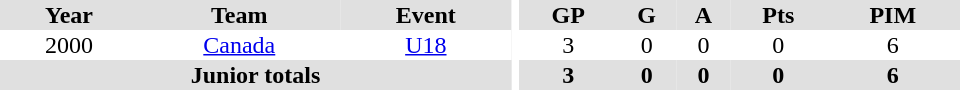<table border="0" cellpadding="1" cellspacing="0" ID="Table3" style="text-align:center; width:40em">
<tr ALIGN="center" bgcolor="#e0e0e0">
<th>Year</th>
<th>Team</th>
<th>Event</th>
<th rowspan="99" bgcolor="#ffffff"></th>
<th>GP</th>
<th>G</th>
<th>A</th>
<th>Pts</th>
<th>PIM</th>
</tr>
<tr>
<td>2000</td>
<td><a href='#'>Canada</a></td>
<td><a href='#'>U18</a></td>
<td>3</td>
<td>0</td>
<td>0</td>
<td>0</td>
<td>6</td>
</tr>
<tr bgcolor="#e0e0e0">
<th colspan="3">Junior totals</th>
<th>3</th>
<th>0</th>
<th>0</th>
<th>0</th>
<th>6</th>
</tr>
</table>
